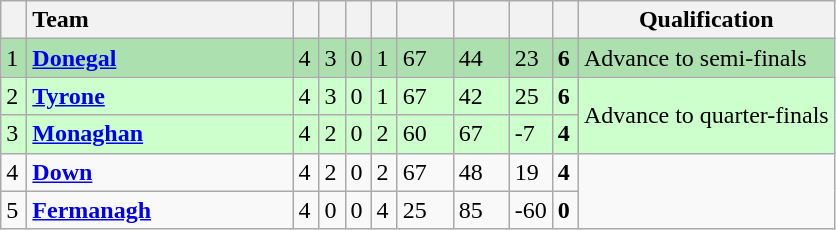<table class="wikitable">
<tr>
<th width=10></th>
<th width=170 style="text-align:left;">Team</th>
<th width=10></th>
<th width=10></th>
<th width=10></th>
<th width=10></th>
<th width=30></th>
<th width=30></th>
<th width=10></th>
<th width=10></th>
<th>Qualification</th>
</tr>
<tr style="background:#ace1af">
<td>1</td>
<td align=left><strong> <a href='#'>Donegal</a></strong></td>
<td>4</td>
<td>3</td>
<td>0</td>
<td>1</td>
<td>67</td>
<td>44</td>
<td>23</td>
<td><strong>6</strong></td>
<td>Advance to semi-finals</td>
</tr>
<tr style="background:#ccffcc">
<td>2</td>
<td align=left><strong> <a href='#'>Tyrone</a></strong></td>
<td>4</td>
<td>3</td>
<td>0</td>
<td>1</td>
<td>67</td>
<td>42</td>
<td>25</td>
<td><strong>6</strong></td>
<td rowspan="2">Advance to quarter-finals</td>
</tr>
<tr style="background:#ccffcc">
<td>3</td>
<td align=left><strong> <a href='#'>Monaghan</a></strong></td>
<td>4</td>
<td>2</td>
<td>0</td>
<td>2</td>
<td>60</td>
<td>67</td>
<td>-7</td>
<td><strong>4</strong></td>
</tr>
<tr>
<td>4</td>
<td align=left><strong> <a href='#'>Down</a></strong></td>
<td>4</td>
<td>2</td>
<td>0</td>
<td>2</td>
<td>67</td>
<td>48</td>
<td>19</td>
<td><strong>4</strong></td>
</tr>
<tr>
<td>5</td>
<td align=left><strong> <a href='#'>Fermanagh</a></strong></td>
<td>4</td>
<td>0</td>
<td>0</td>
<td>4</td>
<td>25</td>
<td>85</td>
<td>-60</td>
<td><strong>0</strong></td>
</tr>
</table>
